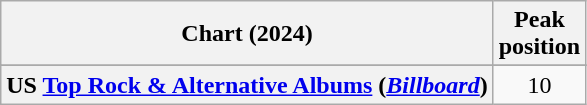<table class="wikitable sortable plainrowheaders" style="text-align:center">
<tr>
<th scope="col">Chart (2024)</th>
<th scope="col">Peak<br>position</th>
</tr>
<tr>
</tr>
<tr>
<th scope="row">US <a href='#'>Top Rock & Alternative Albums</a> (<em><a href='#'>Billboard</a></em>)</th>
<td>10</td>
</tr>
</table>
